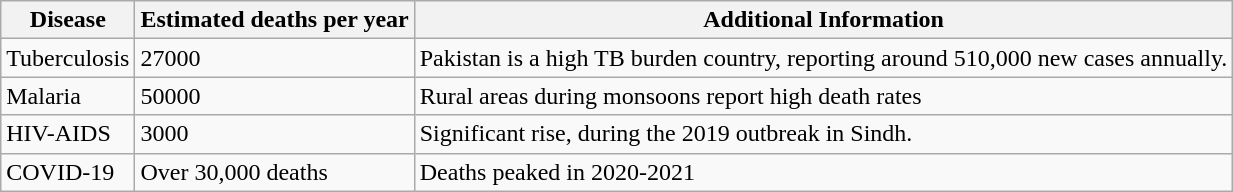<table class="wikitable">
<tr>
<th>Disease</th>
<th>Estimated deaths per year</th>
<th>Additional Information</th>
</tr>
<tr>
<td>Tuberculosis</td>
<td>27000</td>
<td>Pakistan is a high TB burden country, reporting around 510,000 new cases annually.</td>
</tr>
<tr>
<td>Malaria</td>
<td>50000</td>
<td>Rural areas during monsoons report high death rates</td>
</tr>
<tr>
<td>HIV-AIDS</td>
<td>3000</td>
<td>Significant rise, during the 2019 outbreak in Sindh.</td>
</tr>
<tr>
<td>COVID-19</td>
<td>Over 30,000 deaths</td>
<td>Deaths peaked in 2020-2021</td>
</tr>
</table>
